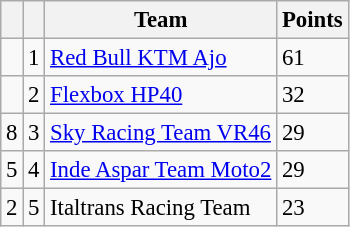<table class="wikitable" style="font-size: 95%;">
<tr>
<th></th>
<th></th>
<th>Team</th>
<th>Points</th>
</tr>
<tr>
<td></td>
<td align=center>1</td>
<td> <a href='#'>Red Bull KTM Ajo</a></td>
<td align=left>61</td>
</tr>
<tr>
<td></td>
<td align=center>2</td>
<td> <a href='#'>Flexbox HP40</a></td>
<td align=left>32</td>
</tr>
<tr>
<td> 8</td>
<td align=center>3</td>
<td> <a href='#'>Sky Racing Team VR46</a></td>
<td align=left>29</td>
</tr>
<tr>
<td> 5</td>
<td align=center>4</td>
<td> <a href='#'>Inde Aspar Team Moto2</a></td>
<td align=left>29</td>
</tr>
<tr>
<td> 2</td>
<td align=center>5</td>
<td> Italtrans Racing Team</td>
<td align=left>23</td>
</tr>
</table>
